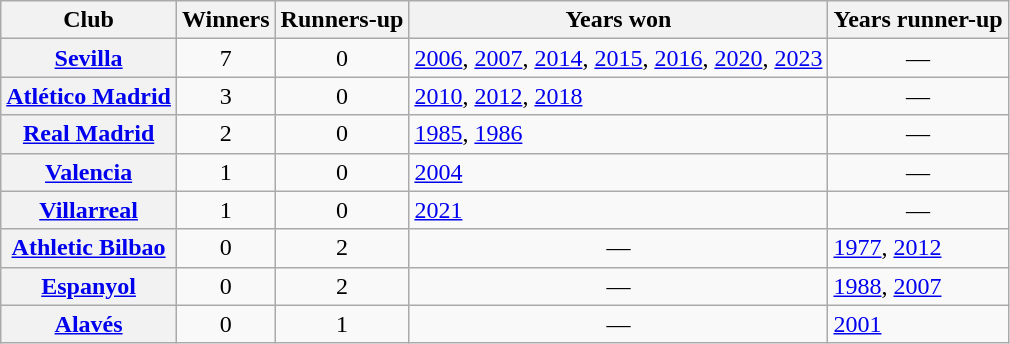<table class="wikitable plainrowheaders sortable">
<tr>
<th scope=col>Club</th>
<th scope=col>Winners</th>
<th scope=col>Runners-up</th>
<th scope=col class="unsortable">Years won</th>
<th scope=col class="unsortable">Years runner-up</th>
</tr>
<tr>
<th scope=row><a href='#'>Sevilla</a></th>
<td align=center>7</td>
<td align=center>0</td>
<td><a href='#'>2006</a>, <a href='#'>2007</a>, <a href='#'>2014</a>, <a href='#'>2015</a>, <a href='#'>2016</a>, <a href='#'>2020</a>, <a href='#'>2023</a></td>
<td align=center>—</td>
</tr>
<tr>
<th scope=row><a href='#'>Atlético Madrid</a></th>
<td align=center>3</td>
<td align=center>0</td>
<td><a href='#'>2010</a>, <a href='#'>2012</a>, <a href='#'>2018</a></td>
<td align=center>—</td>
</tr>
<tr>
<th scope=row><a href='#'>Real Madrid</a></th>
<td align=center>2</td>
<td align=center>0</td>
<td><a href='#'>1985</a>, <a href='#'>1986</a></td>
<td align=center>—</td>
</tr>
<tr>
<th scope=row><a href='#'>Valencia</a></th>
<td align=center>1</td>
<td align=center>0</td>
<td><a href='#'>2004</a></td>
<td align=center>—</td>
</tr>
<tr>
<th scope=row><a href='#'>Villarreal</a></th>
<td align=center>1</td>
<td align=center>0</td>
<td><a href='#'>2021</a></td>
<td align=center>—</td>
</tr>
<tr>
<th scope=row><a href='#'>Athletic Bilbao</a></th>
<td align=center>0</td>
<td align=center>2</td>
<td align=center>—</td>
<td><a href='#'>1977</a>, <a href='#'>2012</a></td>
</tr>
<tr>
<th scope=row><a href='#'>Espanyol</a></th>
<td align=center>0</td>
<td align=center>2</td>
<td align=center>—</td>
<td><a href='#'>1988</a>, <a href='#'>2007</a></td>
</tr>
<tr>
<th scope=row><a href='#'>Alavés</a></th>
<td align=center>0</td>
<td align=center>1</td>
<td align=center>—</td>
<td><a href='#'>2001</a></td>
</tr>
</table>
